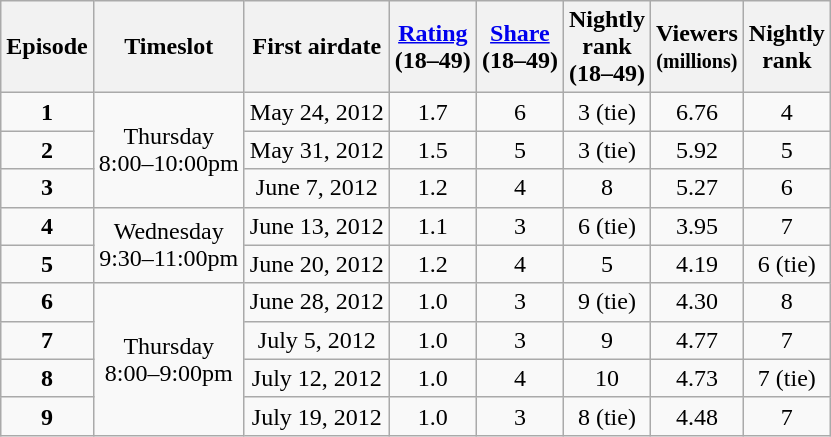<table class="wikitable" style="text-align:center">
<tr>
<th>Episode</th>
<th>Timeslot</th>
<th>First airdate</th>
<th><a href='#'>Rating</a><br>(18–49)</th>
<th><a href='#'>Share</a><br>(18–49)</th>
<th>Nightly<br> rank<br> (18–49)</th>
<th>Viewers<br><small>(millions)</small></th>
<th>Nightly<br>rank</th>
</tr>
<tr>
<td><strong>1</strong></td>
<td rowspan=3>Thursday<br>8:00–10:00pm</td>
<td>May 24, 2012</td>
<td>1.7</td>
<td>6</td>
<td>3 (tie)</td>
<td>6.76</td>
<td>4</td>
</tr>
<tr>
<td><strong>2</strong></td>
<td>May 31, 2012</td>
<td>1.5</td>
<td>5</td>
<td>3 (tie)</td>
<td>5.92</td>
<td>5</td>
</tr>
<tr>
<td><strong>3</strong></td>
<td>June 7, 2012</td>
<td>1.2</td>
<td>4</td>
<td>8</td>
<td>5.27</td>
<td>6</td>
</tr>
<tr>
<td><strong>4</strong></td>
<td rowspan=2>Wednesday<br>9:30–11:00pm</td>
<td>June 13, 2012</td>
<td>1.1</td>
<td>3</td>
<td>6 (tie)</td>
<td>3.95</td>
<td>7</td>
</tr>
<tr>
<td><strong>5</strong></td>
<td>June 20, 2012</td>
<td>1.2</td>
<td>4</td>
<td>5</td>
<td>4.19</td>
<td>6 (tie)</td>
</tr>
<tr>
<td><strong>6</strong></td>
<td rowspan=4>Thursday<br>8:00–9:00pm</td>
<td>June 28, 2012</td>
<td>1.0</td>
<td>3</td>
<td>9 (tie)</td>
<td>4.30</td>
<td>8</td>
</tr>
<tr>
<td><strong>7</strong></td>
<td>July 5, 2012</td>
<td>1.0</td>
<td>3</td>
<td>9</td>
<td>4.77</td>
<td>7</td>
</tr>
<tr>
<td><strong>8</strong></td>
<td>July 12, 2012</td>
<td>1.0</td>
<td>4</td>
<td>10</td>
<td>4.73</td>
<td>7 (tie)</td>
</tr>
<tr>
<td><strong>9</strong></td>
<td>July 19, 2012</td>
<td>1.0</td>
<td>3</td>
<td>8 (tie)</td>
<td>4.48</td>
<td>7</td>
</tr>
</table>
